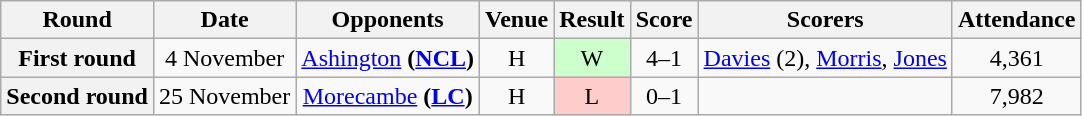<table class="wikitable" style="text-align:center">
<tr>
<th>Round</th>
<th>Date</th>
<th>Opponents</th>
<th>Venue</th>
<th>Result</th>
<th>Score</th>
<th>Scorers</th>
<th>Attendance</th>
</tr>
<tr>
<th>First round</th>
<td>4 November</td>
<td><a href='#'>Ashington</a> <strong>(<a href='#'>NCL</a>)</strong></td>
<td>H</td>
<td style="background-color:#CCFFCC">W</td>
<td>4–1</td>
<td align="left"><a href='#'>Davies</a> (2), <a href='#'>Morris</a>, <a href='#'>Jones</a></td>
<td>4,361</td>
</tr>
<tr>
<th>Second round</th>
<td>25 November</td>
<td><a href='#'>Morecambe</a> <strong>(<a href='#'>LC</a>)</strong></td>
<td>H</td>
<td style="background-color:#FFCCCC">L</td>
<td>0–1</td>
<td align="left"></td>
<td>7,982</td>
</tr>
</table>
